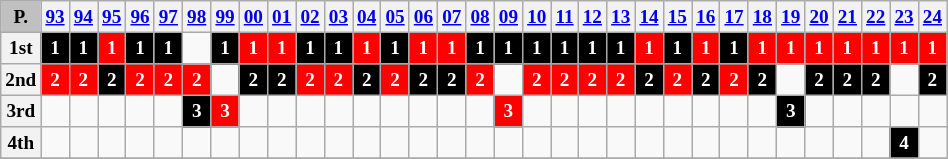<table class="wikitable" style="text-align: center; font-size:80%">
<tr>
<th style="background:#c0c0c0">P.</th>
<th><strong><a href='#'>93</a></strong></th>
<th><strong><a href='#'>94</a></strong></th>
<th><strong><a href='#'>95</a></strong></th>
<th><strong><a href='#'>96</a></strong></th>
<th><strong><a href='#'>97</a></strong></th>
<th><strong><a href='#'>98</a></strong></th>
<th><strong><a href='#'>99</a></strong></th>
<th><strong><a href='#'>00</a></strong></th>
<th><strong><a href='#'>01</a></strong></th>
<th><strong><a href='#'>02</a></strong></th>
<th><strong><a href='#'>03</a></strong></th>
<th><strong><a href='#'>04</a></strong></th>
<th><strong><a href='#'>05</a></strong></th>
<th><strong><a href='#'>06</a></strong></th>
<th><strong><a href='#'>07</a></strong></th>
<th><strong><a href='#'>08</a></strong></th>
<th><strong><a href='#'>09</a></strong></th>
<th><strong><a href='#'>10</a></strong></th>
<th><strong><a href='#'>11</a></strong></th>
<th><strong><a href='#'>12</a></strong></th>
<th><strong><a href='#'>13</a></strong></th>
<th><strong><a href='#'>14</a></strong></th>
<th><strong><a href='#'>15</a></strong></th>
<th><strong><a href='#'>16</a></strong></th>
<th><strong><a href='#'>17</a></strong></th>
<th><strong><a href='#'>18</a></strong></th>
<th><strong><a href='#'>19</a></strong></th>
<th><strong><a href='#'>20</a></strong></th>
<th><strong><a href='#'>21</a></strong></th>
<th><strong><a href='#'>22</a></strong></th>
<th><strong><a href='#'>23</a></strong></th>
<th><strong><a href='#'>24</a></strong></th>
</tr>
<tr>
<th>1st</th>
<td style="background-color:black;color:white;"><strong>1</strong></td>
<td style="background-color:black;color:white;"><strong>1</strong></td>
<td style="background-color:red;color:white;"><strong>1</strong></td>
<td style="background-color:black;color:white;"><strong>1</strong></td>
<td style="background-color:black;color:white;"><strong>1</strong></td>
<td></td>
<td style="background-color:black;color:white;"><strong>1</strong></td>
<td style="background-color:red;color:white;"><strong>1</strong></td>
<td style="background-color:red;color:white;"><strong>1</strong></td>
<td style="background-color:black;color:white;"><strong>1</strong></td>
<td style="background-color:black;color:white;"><strong>1</strong></td>
<td style="background-color:red;color:white;"><strong>1</strong></td>
<td style="background-color:black;color:white;"><strong>1</strong></td>
<td style="background-color:red;color:white;"><strong>1</strong></td>
<td style="background-color:red;color:white;"><strong>1</strong></td>
<td style="background-color:black;color:white;"><strong>1</strong></td>
<td style="background-color:black;color:white;"><strong>1</strong></td>
<td style="background-color:black;color:white;"><strong>1</strong></td>
<td style="background-color:black;color:white;"><strong>1</strong></td>
<td style="background-color:black;color:white;"><strong>1</strong></td>
<td style="background-color:black;color:white;"><strong>1</strong></td>
<td style="background-color:red;color:white;"><strong>1</strong></td>
<td style="background-color:black;color:white;"><strong>1</strong></td>
<td style="background-color:red;color:white;"><strong>1</strong></td>
<td style="background-color:black;color:white;"><strong>1</strong></td>
<td style="background-color:red;color:white;"><strong>1</strong></td>
<td style="background-color:red;color:white;"><strong>1</strong></td>
<td style="background-color:red;color:white;"><strong>1</strong></td>
<td style="background-color:red;color:white;"><strong>1</strong></td>
<td style="background-color:red;color:white;"><strong>1</strong></td>
<td style="background-color:red;color:white;"><strong>1</strong></td>
<td style="background-color:red;color:white;"><strong>1</strong></td>
</tr>
<tr>
<th>2nd</th>
<td style="background-color:red;color:white;"><strong>2</strong></td>
<td style="background-color:red;color:white;"><strong>2</strong></td>
<td style="background-color:black;color:white;"><strong>2</strong></td>
<td style="background-color:red;color:white;"><strong>2</strong></td>
<td style="background-color:red;color:white;"><strong>2</strong></td>
<td style="background-color:red;color:white;"><strong>2</strong></td>
<td></td>
<td style="background-color:black;color:white;"><strong>2</strong></td>
<td style="background-color:black;color:white;"><strong>2</strong></td>
<td style="background-color:red;color:white;"><strong>2</strong></td>
<td style="background-color:red;color:white;"><strong>2</strong></td>
<td style="background-color:black;color:white;"><strong>2</strong></td>
<td style="background-color:red;color:white;"><strong>2</strong></td>
<td style="background-color:black;color:white;"><strong>2</strong></td>
<td style="background-color:black;color:white;"><strong>2</strong></td>
<td style="background-color:red;color:white;"><strong>2</strong></td>
<td></td>
<td style="background-color:red;color:white;"><strong>2</strong></td>
<td style="background-color:red;color:white;"><strong>2</strong></td>
<td style="background-color:red;color:white;"><strong>2</strong></td>
<td style="background-color:red;color:white;"><strong>2</strong></td>
<td style="background-color:black;color:white;"><strong>2</strong></td>
<td style="background-color:red;color:white;"><strong>2</strong></td>
<td style="background-color:black;color:white;"><strong>2</strong></td>
<td style="background-color:red;color:white;"><strong>2</strong></td>
<td style="background-color:black;color:white;"><strong>2</strong></td>
<td></td>
<td style="background-color:black;color:white;"><strong>2</strong></td>
<td style="background-color:black;color:white;"><strong>2</strong></td>
<td style="background-color:black;color:white;"><strong>2</strong></td>
<td></td>
<td style="background-color:black;color:white;"><strong>2</strong></td>
</tr>
<tr>
<th>3rd</th>
<td></td>
<td></td>
<td></td>
<td></td>
<td></td>
<td style="background-color:black;color:white;"><strong>3</strong></td>
<td style="background-color:red;color:white;"><strong>3</strong></td>
<td></td>
<td></td>
<td></td>
<td></td>
<td></td>
<td></td>
<td></td>
<td></td>
<td></td>
<td style="background-color:red;color:white;"><strong>3</strong></td>
<td></td>
<td></td>
<td></td>
<td></td>
<td></td>
<td></td>
<td></td>
<td></td>
<td></td>
<td style="background-color:black;color:white;"><strong>3</strong></td>
<td></td>
<td></td>
<td></td>
<td></td>
</tr>
<tr>
<th>4th</th>
<td></td>
<td></td>
<td></td>
<td></td>
<td></td>
<td></td>
<td></td>
<td></td>
<td></td>
<td></td>
<td></td>
<td></td>
<td></td>
<td></td>
<td></td>
<td></td>
<td></td>
<td></td>
<td></td>
<td></td>
<td></td>
<td></td>
<td></td>
<td></td>
<td></td>
<td></td>
<td></td>
<td></td>
<td></td>
<td></td>
<td style="background-color:black;color:white;"><strong>4</strong></td>
<td></td>
</tr>
<tr>
</tr>
</table>
